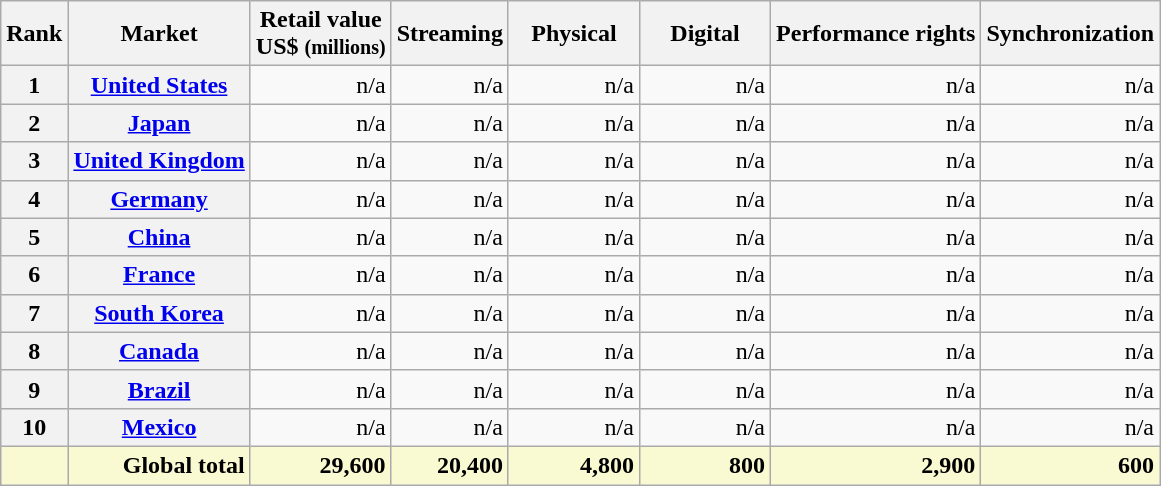<table class="wikitable plainrowheaders sortable" style="text-align:right;">
<tr>
<th scope="col">Rank</th>
<th scope="col">Market</th>
<th scope="col">Retail value<br>US$ <small>(millions)</small></th>
<th scope="col">Streaming</th>
<th scope="col" style="width:5em;">Physical</th>
<th scope="col" style="width:5em;">Digital</th>
<th scope="col">Performance rights</th>
<th scope="col">Synchronization</th>
</tr>
<tr>
<th>1</th>
<th scope="row"><a href='#'>United States</a></th>
<td>n/a</td>
<td>n/a</td>
<td>n/a</td>
<td>n/a</td>
<td>n/a</td>
<td>n/a</td>
</tr>
<tr>
<th>2</th>
<th scope="row"><a href='#'>Japan</a></th>
<td>n/a</td>
<td>n/a</td>
<td>n/a</td>
<td>n/a</td>
<td>n/a</td>
<td>n/a</td>
</tr>
<tr>
<th>3</th>
<th scope="row"><a href='#'>United Kingdom</a></th>
<td>n/a</td>
<td>n/a</td>
<td>n/a</td>
<td>n/a</td>
<td>n/a</td>
<td>n/a</td>
</tr>
<tr>
<th>4</th>
<th scope="row"><a href='#'>Germany</a></th>
<td>n/a</td>
<td>n/a</td>
<td>n/a</td>
<td>n/a</td>
<td>n/a</td>
<td>n/a</td>
</tr>
<tr>
<th>5</th>
<th scope="row"><a href='#'>China</a></th>
<td>n/a</td>
<td>n/a</td>
<td>n/a</td>
<td>n/a</td>
<td>n/a</td>
<td>n/a</td>
</tr>
<tr>
<th>6</th>
<th scope="row"><a href='#'>France</a></th>
<td>n/a</td>
<td>n/a</td>
<td>n/a</td>
<td>n/a</td>
<td>n/a</td>
<td>n/a</td>
</tr>
<tr>
<th>7</th>
<th scope="row"><a href='#'>South Korea</a></th>
<td>n/a</td>
<td>n/a</td>
<td>n/a</td>
<td>n/a</td>
<td>n/a</td>
<td>n/a</td>
</tr>
<tr>
<th>8</th>
<th scope="row"><a href='#'>Canada</a></th>
<td>n/a</td>
<td>n/a</td>
<td>n/a</td>
<td>n/a</td>
<td>n/a</td>
<td>n/a</td>
</tr>
<tr>
<th>9</th>
<th scope="row"><a href='#'>Brazil</a></th>
<td>n/a</td>
<td>n/a</td>
<td>n/a</td>
<td>n/a</td>
<td>n/a</td>
<td>n/a</td>
</tr>
<tr>
<th>10</th>
<th scope="row"><a href='#'>Mexico</a></th>
<td>n/a</td>
<td>n/a</td>
<td>n/a</td>
<td>n/a</td>
<td>n/a</td>
<td>n/a</td>
</tr>
<tr class="sortbottom" style="background-color:#FAFAD2; font-weight:bold;">
<td></td>
<td>Global total</td>
<td>29,600</td>
<td>20,400</td>
<td>4,800</td>
<td>800</td>
<td>2,900</td>
<td>600</td>
</tr>
</table>
